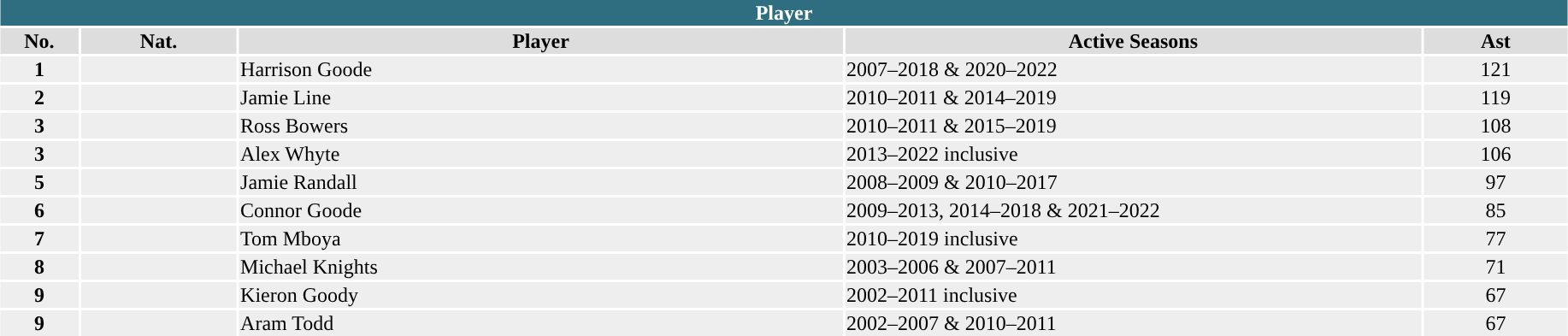<table class="toccolours"  style="width:97%; clear:both; margin:1.5em auto; text-align:center;">
<tr>
<th colspan="11" style="background:#2f6d81; color:white;”">Player</th>
</tr>
<tr style="background:#ddd;">
<th width=5%>No.</th>
<th width=10%>Nat.</th>
<th !width=30%>Player</th>
<th width=37%>Active Seasons</th>
<th widith=18%>Ast</th>
</tr>
<tr style="background:#eee;">
<td><strong>1</strong></td>
<td></td>
<td align=left>Harrison Goode</td>
<td align=left>2007–2018 & 2020–2022</td>
<td>121</td>
</tr>
<tr style="background:#eee;">
<td><strong>2</strong></td>
<td></td>
<td align=left>Jamie Line</td>
<td align=left>2010–2011 & 2014–2019</td>
<td>119</td>
</tr>
<tr style="background:#eee;">
<td><strong>3</strong></td>
<td></td>
<td align=left>Ross Bowers</td>
<td align=left>2010–2011 & 2015–2019</td>
<td>108</td>
</tr>
<tr style="background:#eee;">
<td><strong>3</strong></td>
<td></td>
<td align=left>Alex Whyte</td>
<td align=left>2013–2022 inclusive</td>
<td>106</td>
</tr>
<tr style="background:#eee;">
<td><strong>5</strong></td>
<td></td>
<td align=left>Jamie Randall</td>
<td align=left>2008–2009 & 2010–2017</td>
<td>97</td>
</tr>
<tr style="background:#eee;">
<td><strong>6</strong></td>
<td></td>
<td align="left">Connor Goode</td>
<td align=left>2009–2013, 2014–2018 & 2021–2022</td>
<td>85</td>
</tr>
<tr style="background:#eee;">
<td><strong>7</strong></td>
<td></td>
<td align=left>Tom Mboya</td>
<td align=left>2010–2019 inclusive</td>
<td>77</td>
</tr>
<tr style="background:#eee;">
<td><strong>8</strong></td>
<td></td>
<td align=left>Michael Knights</td>
<td align=left>2003–2006 & 2007–2011</td>
<td>71</td>
</tr>
<tr style="background:#eee;">
<td><strong>9</strong></td>
<td></td>
<td align=left>Kieron Goody</td>
<td align=left>2002–2011 inclusive</td>
<td>67</td>
</tr>
<tr style="background:#eee;">
<td><strong>9</strong></td>
<td></td>
<td align=left>Aram Todd</td>
<td align=left>2002–2007 & 2010–2011</td>
<td>67</td>
</tr>
</table>
